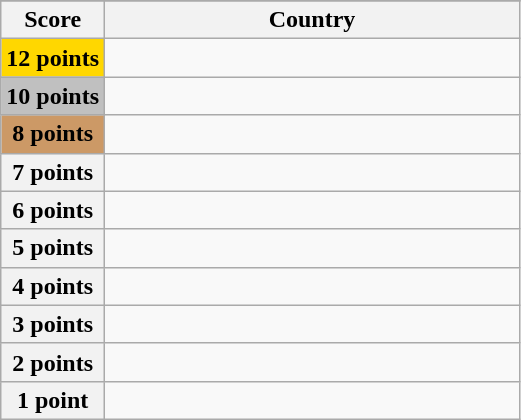<table class="wikitable">
<tr>
</tr>
<tr>
<th scope="col" width="20%">Score</th>
<th scope="col">Country</th>
</tr>
<tr>
<th scope="row" style="background:gold">12 points</th>
<td></td>
</tr>
<tr>
<th scope="row" style="background:silver">10 points</th>
<td></td>
</tr>
<tr>
<th scope="row" style="background:#CC9966">8 points</th>
<td></td>
</tr>
<tr>
<th scope="row">7 points</th>
<td></td>
</tr>
<tr>
<th scope="row">6 points</th>
<td></td>
</tr>
<tr>
<th scope="row">5 points</th>
<td></td>
</tr>
<tr>
<th scope="row">4 points</th>
<td></td>
</tr>
<tr>
<th scope="row">3 points</th>
<td></td>
</tr>
<tr>
<th scope="row">2 points</th>
<td></td>
</tr>
<tr>
<th scope="row">1 point</th>
<td></td>
</tr>
</table>
